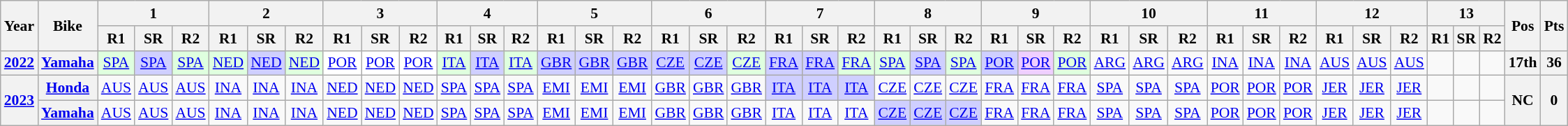<table class="wikitable" style="text-align:center; font-size:90%">
<tr>
<th valign="middle" rowspan=2>Year</th>
<th valign="middle" rowspan=2>Bike</th>
<th colspan=3>1</th>
<th colspan=3>2</th>
<th colspan=3>3</th>
<th colspan=3>4</th>
<th colspan=3>5</th>
<th colspan=3>6</th>
<th colspan=3>7</th>
<th colspan=3>8</th>
<th colspan=3>9</th>
<th colspan=3>10</th>
<th colspan=3>11</th>
<th colspan=3>12</th>
<th colspan=3>13</th>
<th rowspan=2>Pos</th>
<th rowspan=2>Pts</th>
</tr>
<tr>
<th>R1</th>
<th>SR</th>
<th>R2</th>
<th>R1</th>
<th>SR</th>
<th>R2</th>
<th>R1</th>
<th>SR</th>
<th>R2</th>
<th>R1</th>
<th>SR</th>
<th>R2</th>
<th>R1</th>
<th>SR</th>
<th>R2</th>
<th>R1</th>
<th>SR</th>
<th>R2</th>
<th>R1</th>
<th>SR</th>
<th>R2</th>
<th>R1</th>
<th>SR</th>
<th>R2</th>
<th>R1</th>
<th>SR</th>
<th>R2</th>
<th>R1</th>
<th>SR</th>
<th>R2</th>
<th>R1</th>
<th>SR</th>
<th>R2</th>
<th>R1</th>
<th>SR</th>
<th>R2</th>
<th>R1</th>
<th>SR</th>
<th>R2</th>
</tr>
<tr>
<th><a href='#'>2022</a></th>
<th><a href='#'>Yamaha</a></th>
<td style="background:#dfffdf;"><a href='#'>SPA</a><br></td>
<td style="background:#cfcfff;"><a href='#'>SPA</a><br></td>
<td style="background:#dfffdf;"><a href='#'>SPA</a><br></td>
<td style="background:#dfffdf;"><a href='#'>NED</a><br></td>
<td style="background:#cfcfff;"><a href='#'>NED</a><br></td>
<td style="background:#dfffdf;"><a href='#'>NED</a><br></td>
<td style="background:#ffffff;"><a href='#'>POR</a><br></td>
<td style="background:#ffffff;"><a href='#'>POR</a><br></td>
<td style="background:#ffffff;"><a href='#'>POR</a><br></td>
<td style="background:#dfffdf;"><a href='#'>ITA</a><br></td>
<td style="background:#cfcfff;"><a href='#'>ITA</a><br></td>
<td style="background:#dfffdf;"><a href='#'>ITA</a><br></td>
<td style="background:#cfcfff;"><a href='#'>GBR</a><br></td>
<td style="background:#cfcfff;"><a href='#'>GBR</a><br></td>
<td style="background:#cfcfff;"><a href='#'>GBR</a><br></td>
<td style="background:#cfcfff;"><a href='#'>CZE</a><br></td>
<td style="background:#cfcfff;"><a href='#'>CZE</a><br></td>
<td style="background:#dfffdf;"><a href='#'>CZE</a><br></td>
<td style="background:#cfcfff;"><a href='#'>FRA</a><br></td>
<td style="background:#cfcfff;"><a href='#'>FRA</a><br></td>
<td style="background:#dfffdf;"><a href='#'>FRA</a><br></td>
<td style="background:#dfffdf;"><a href='#'>SPA</a><br></td>
<td style="background:#cfcfff;"><a href='#'>SPA</a><br></td>
<td style="background:#dfffdf;"><a href='#'>SPA</a><br></td>
<td style="background:#cfcfff;"><a href='#'>POR</a><br></td>
<td style="background:#efcfff;"><a href='#'>POR</a><br></td>
<td style="background:#dfffdf;"><a href='#'>POR</a><br></td>
<td style="background:#;"><a href='#'>ARG</a><br></td>
<td style="background:#;"><a href='#'>ARG</a><br></td>
<td style="background:#;"><a href='#'>ARG</a><br></td>
<td style="background:#;"><a href='#'>INA</a><br></td>
<td style="background:#;"><a href='#'>INA</a><br></td>
<td style="background:#;"><a href='#'>INA</a><br></td>
<td style="background:#;"><a href='#'>AUS</a><br></td>
<td style="background:#;"><a href='#'>AUS</a><br></td>
<td style="background:#;"><a href='#'>AUS</a><br></td>
<td></td>
<td></td>
<td></td>
<th>17th</th>
<th>36</th>
</tr>
<tr>
<th rowspan=2><a href='#'>2023</a></th>
<th><a href='#'>Honda</a></th>
<td style="background:#;"><a href='#'>AUS</a><br></td>
<td style="background:#;"><a href='#'>AUS</a><br></td>
<td style="background:#;"><a href='#'>AUS</a><br></td>
<td style="background:#;"><a href='#'>INA</a><br></td>
<td style="background:#;"><a href='#'>INA</a><br></td>
<td style="background:#;"><a href='#'>INA</a><br></td>
<td style="background:#;"><a href='#'>NED</a><br></td>
<td style="background:#;"><a href='#'>NED</a><br></td>
<td style="background:#;"><a href='#'>NED</a><br></td>
<td style="background:#;"><a href='#'>SPA</a><br></td>
<td style="background:#;"><a href='#'>SPA</a><br></td>
<td style="background:#;"><a href='#'>SPA</a><br></td>
<td style="background:#;"><a href='#'>EMI</a><br></td>
<td style="background:#;"><a href='#'>EMI</a><br></td>
<td style="background:#;"><a href='#'>EMI</a><br></td>
<td style="background:#;"><a href='#'>GBR</a><br></td>
<td style="background:#;"><a href='#'>GBR</a><br></td>
<td style="background:#;"><a href='#'>GBR</a><br></td>
<td style="background:#cfcfff;"><a href='#'>ITA</a><br></td>
<td style="background:#cfcfff;"><a href='#'>ITA</a><br></td>
<td style="background:#cfcfff;"><a href='#'>ITA</a><br></td>
<td style="background:#;"><a href='#'>CZE</a><br></td>
<td style="background:#;"><a href='#'>CZE</a><br></td>
<td style="background:#;"><a href='#'>CZE</a><br></td>
<td style="background:#;"><a href='#'>FRA</a><br></td>
<td style="background:#;"><a href='#'>FRA</a><br></td>
<td style="background:#;"><a href='#'>FRA</a><br></td>
<td style="background:#;"><a href='#'>SPA</a><br></td>
<td style="background:#;"><a href='#'>SPA</a><br></td>
<td style="background:#;"><a href='#'>SPA</a><br></td>
<td style="background:#;"><a href='#'>POR</a><br></td>
<td style="background:#;"><a href='#'>POR</a><br></td>
<td style="background:#;"><a href='#'>POR</a><br></td>
<td style="background:#;"><a href='#'>JER</a><br></td>
<td style="background:#;"><a href='#'>JER</a><br></td>
<td style="background:#;"><a href='#'>JER</a><br></td>
<td></td>
<td></td>
<td></td>
<th rowspan=2>NC</th>
<th rowspan=2>0</th>
</tr>
<tr>
<th><a href='#'>Yamaha</a></th>
<td style="background:#;"><a href='#'>AUS</a><br></td>
<td style="background:#;"><a href='#'>AUS</a><br></td>
<td style="background:#;"><a href='#'>AUS</a><br></td>
<td style="background:#;"><a href='#'>INA</a><br></td>
<td style="background:#;"><a href='#'>INA</a><br></td>
<td style="background:#;"><a href='#'>INA</a><br></td>
<td style="background:#;"><a href='#'>NED</a><br></td>
<td style="background:#;"><a href='#'>NED</a><br></td>
<td style="background:#;"><a href='#'>NED</a><br></td>
<td style="background:#;"><a href='#'>SPA</a><br></td>
<td style="background:#;"><a href='#'>SPA</a><br></td>
<td style="background:#;"><a href='#'>SPA</a><br></td>
<td style="background:#;"><a href='#'>EMI</a><br></td>
<td style="background:#;"><a href='#'>EMI</a><br></td>
<td style="background:#;"><a href='#'>EMI</a><br></td>
<td style="background:#;"><a href='#'>GBR</a><br></td>
<td style="background:#;"><a href='#'>GBR</a><br></td>
<td style="background:#;"><a href='#'>GBR</a><br></td>
<td style="background:#;"><a href='#'>ITA</a><br></td>
<td style="background:#;"><a href='#'>ITA</a><br></td>
<td style="background:#;"><a href='#'>ITA</a><br></td>
<td style="background:#CFCFFF;"><a href='#'>CZE</a><br></td>
<td style="background:#CFCFFF;"><a href='#'>CZE</a><br></td>
<td style="background:#cfcfff;"><a href='#'>CZE</a><br></td>
<td style="background:#;"><a href='#'>FRA</a><br></td>
<td style="background:#;"><a href='#'>FRA</a><br></td>
<td style="background:#;"><a href='#'>FRA</a><br></td>
<td style="background:#;"><a href='#'>SPA</a><br></td>
<td style="background:#;"><a href='#'>SPA</a><br></td>
<td style="background:#;"><a href='#'>SPA</a><br></td>
<td style="background:#;"><a href='#'>POR</a><br></td>
<td style="background:#;"><a href='#'>POR</a><br></td>
<td style="background:#;"><a href='#'>POR</a><br></td>
<td style="background:#;"><a href='#'>JER</a><br></td>
<td style="background:#;"><a href='#'>JER</a><br></td>
<td style="background:#;"><a href='#'>JER</a><br></td>
<td></td>
<td></td>
<td></td>
</tr>
</table>
